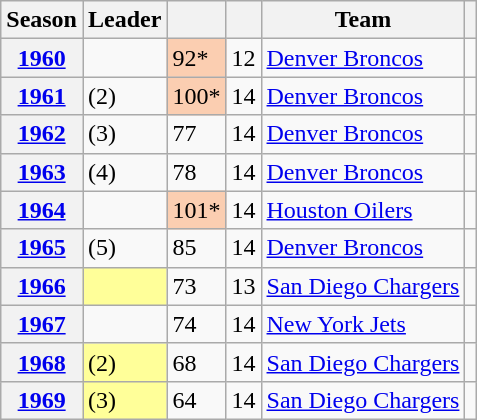<table class="wikitable sortable">
<tr>
<th scope=col>Season</th>
<th scope=col>Leader</th>
<th scope=col></th>
<th scope=col></th>
<th scope=col>Team</th>
<th scope=col class="unsortable"></th>
</tr>
<tr>
<th scope=row><a href='#'>1960</a></th>
<td></td>
<td style="background:#fbceb1;">92*</td>
<td>12</td>
<td><a href='#'>Denver Broncos</a></td>
<td></td>
</tr>
<tr>
<th scope=row><a href='#'>1961</a></th>
<td> (2)</td>
<td style="background:#fbceb1;">100*</td>
<td>14</td>
<td><a href='#'>Denver Broncos</a></td>
<td></td>
</tr>
<tr>
<th scope="rowgroup"><a href='#'>1962</a></th>
<td> (3)</td>
<td>77</td>
<td>14</td>
<td><a href='#'>Denver Broncos</a></td>
<td></td>
</tr>
<tr>
<th scope="row"><a href='#'>1963</a></th>
<td> (4)</td>
<td>78</td>
<td>14</td>
<td><a href='#'>Denver Broncos</a></td>
<td></td>
</tr>
<tr>
<th scope="row"><a href='#'>1964</a></th>
<td></td>
<td style="background:#fbceb1;">101*</td>
<td>14</td>
<td><a href='#'>Houston Oilers</a></td>
<td></td>
</tr>
<tr>
<th scope="row"><a href='#'>1965</a></th>
<td> (5)</td>
<td>85</td>
<td>14</td>
<td><a href='#'>Denver Broncos</a></td>
<td></td>
</tr>
<tr>
<th scope="row"><a href='#'>1966</a></th>
<td style="background:#FFFF99;"></td>
<td>73</td>
<td>13</td>
<td><a href='#'>San Diego Chargers</a></td>
<td></td>
</tr>
<tr>
<th scope="row"><a href='#'>1967</a></th>
<td></td>
<td>74</td>
<td>14</td>
<td><a href='#'>New York Jets</a></td>
<td></td>
</tr>
<tr>
<th scope="row"><a href='#'>1968</a></th>
<td style="background:#FFFF99;"> (2)</td>
<td>68</td>
<td>14</td>
<td><a href='#'>San Diego Chargers</a></td>
<td></td>
</tr>
<tr>
<th scope="row"><a href='#'>1969</a></th>
<td style="background:#ff9;"> (3)</td>
<td>64</td>
<td>14</td>
<td><a href='#'>San Diego Chargers</a></td>
<td></td>
</tr>
</table>
